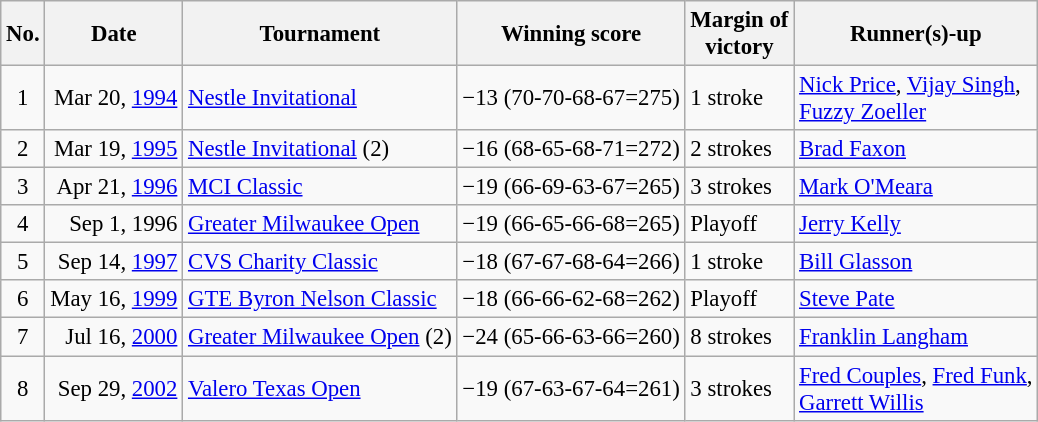<table class="wikitable" style="font-size:95%;">
<tr>
<th>No.</th>
<th>Date</th>
<th>Tournament</th>
<th>Winning score</th>
<th>Margin of<br>victory</th>
<th>Runner(s)-up</th>
</tr>
<tr>
<td align=center>1</td>
<td align=right>Mar 20, <a href='#'>1994</a></td>
<td><a href='#'>Nestle Invitational</a></td>
<td>−13 (70-70-68-67=275)</td>
<td>1 stroke</td>
<td> <a href='#'>Nick Price</a>,  <a href='#'>Vijay Singh</a>,<br> <a href='#'>Fuzzy Zoeller</a></td>
</tr>
<tr>
<td align=center>2</td>
<td align=right>Mar 19, <a href='#'>1995</a></td>
<td><a href='#'>Nestle Invitational</a> (2)</td>
<td>−16 (68-65-68-71=272)</td>
<td>2 strokes</td>
<td> <a href='#'>Brad Faxon</a></td>
</tr>
<tr>
<td align=center>3</td>
<td align=right>Apr 21, <a href='#'>1996</a></td>
<td><a href='#'>MCI Classic</a></td>
<td>−19 (66-69-63-67=265)</td>
<td>3 strokes</td>
<td> <a href='#'>Mark O'Meara</a></td>
</tr>
<tr>
<td align=center>4</td>
<td align=right>Sep 1, 1996</td>
<td><a href='#'>Greater Milwaukee Open</a></td>
<td>−19 (66-65-66-68=265)</td>
<td>Playoff</td>
<td> <a href='#'>Jerry Kelly</a></td>
</tr>
<tr>
<td align=center>5</td>
<td align=right>Sep 14, <a href='#'>1997</a></td>
<td><a href='#'>CVS Charity Classic</a></td>
<td>−18 (67-67-68-64=266)</td>
<td>1 stroke</td>
<td> <a href='#'>Bill Glasson</a></td>
</tr>
<tr>
<td align=center>6</td>
<td align=right>May 16, <a href='#'>1999</a></td>
<td><a href='#'>GTE Byron Nelson Classic</a></td>
<td>−18 (66-66-62-68=262)</td>
<td>Playoff</td>
<td> <a href='#'>Steve Pate</a></td>
</tr>
<tr>
<td align=center>7</td>
<td align=right>Jul 16, <a href='#'>2000</a></td>
<td><a href='#'>Greater Milwaukee Open</a> (2)</td>
<td>−24 (65-66-63-66=260)</td>
<td>8 strokes</td>
<td> <a href='#'>Franklin Langham</a></td>
</tr>
<tr>
<td align=center>8</td>
<td align=right>Sep 29, <a href='#'>2002</a></td>
<td><a href='#'>Valero Texas Open</a></td>
<td>−19 (67-63-67-64=261)</td>
<td>3 strokes</td>
<td> <a href='#'>Fred Couples</a>,  <a href='#'>Fred Funk</a>,<br> <a href='#'>Garrett Willis</a></td>
</tr>
</table>
